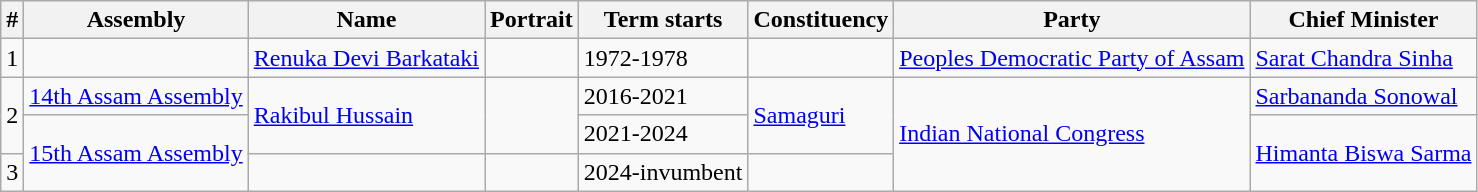<table class="wikitable">
<tr>
<th>#</th>
<th>Assembly</th>
<th>Name</th>
<th>Portrait</th>
<th>Term starts</th>
<th>Constituency</th>
<th>Party</th>
<th>Chief Minister</th>
</tr>
<tr>
<td>1</td>
<td></td>
<td><a href='#'>Renuka Devi Barkataki</a></td>
<td></td>
<td>1972-1978</td>
<td></td>
<td><a href='#'>Peoples Democratic Party of Assam</a></td>
<td><a href='#'>Sarat Chandra Sinha</a></td>
</tr>
<tr>
<td rowspan="2">2</td>
<td><a href='#'>14th Assam Assembly</a></td>
<td rowspan="2"><a href='#'>Rakibul Hussain</a></td>
<td rowspan="2"></td>
<td>2016-2021</td>
<td rowspan="2"><a href='#'>Samaguri</a></td>
<td rowspan="3"><a href='#'>Indian National Congress</a></td>
<td><a href='#'>Sarbananda Sonowal</a></td>
</tr>
<tr>
<td rowspan="2"><a href='#'>15th Assam Assembly</a></td>
<td>2021-2024</td>
<td rowspan="2"><a href='#'>Himanta Biswa Sarma</a></td>
</tr>
<tr>
<td>3</td>
<td></td>
<td></td>
<td>2024-invumbent</td>
<td></td>
</tr>
</table>
